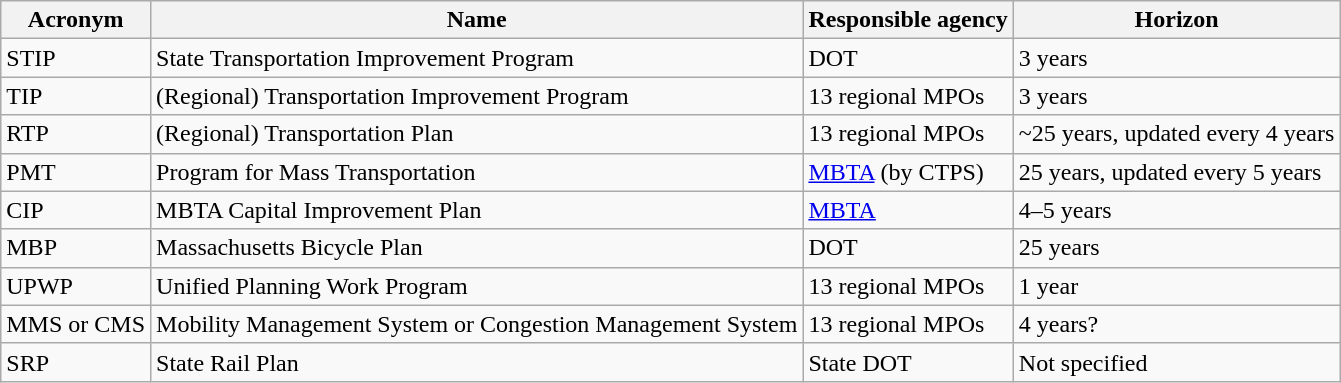<table class="wikitable">
<tr>
<th>Acronym</th>
<th>Name</th>
<th>Responsible agency</th>
<th>Horizon</th>
</tr>
<tr>
<td>STIP</td>
<td>State Transportation Improvement Program</td>
<td>DOT</td>
<td>3 years</td>
</tr>
<tr>
<td>TIP</td>
<td>(Regional) Transportation Improvement Program</td>
<td>13 regional MPOs</td>
<td>3 years</td>
</tr>
<tr>
<td>RTP</td>
<td>(Regional) Transportation Plan</td>
<td>13 regional MPOs</td>
<td>~25 years, updated every 4 years</td>
</tr>
<tr>
<td>PMT</td>
<td>Program for Mass Transportation</td>
<td><a href='#'>MBTA</a> (by CTPS)</td>
<td>25 years, updated every 5 years</td>
</tr>
<tr>
<td>CIP</td>
<td>MBTA Capital Improvement Plan</td>
<td><a href='#'>MBTA</a></td>
<td>4–5 years</td>
</tr>
<tr>
<td>MBP</td>
<td>Massachusetts Bicycle Plan</td>
<td>DOT</td>
<td>25 years</td>
</tr>
<tr>
<td>UPWP</td>
<td>Unified Planning Work Program</td>
<td>13 regional MPOs</td>
<td>1 year</td>
</tr>
<tr>
<td>MMS or CMS</td>
<td>Mobility Management System or Congestion Management System</td>
<td>13 regional MPOs</td>
<td>4 years?</td>
</tr>
<tr>
<td>SRP</td>
<td>State Rail Plan</td>
<td>State DOT</td>
<td>Not specified</td>
</tr>
</table>
